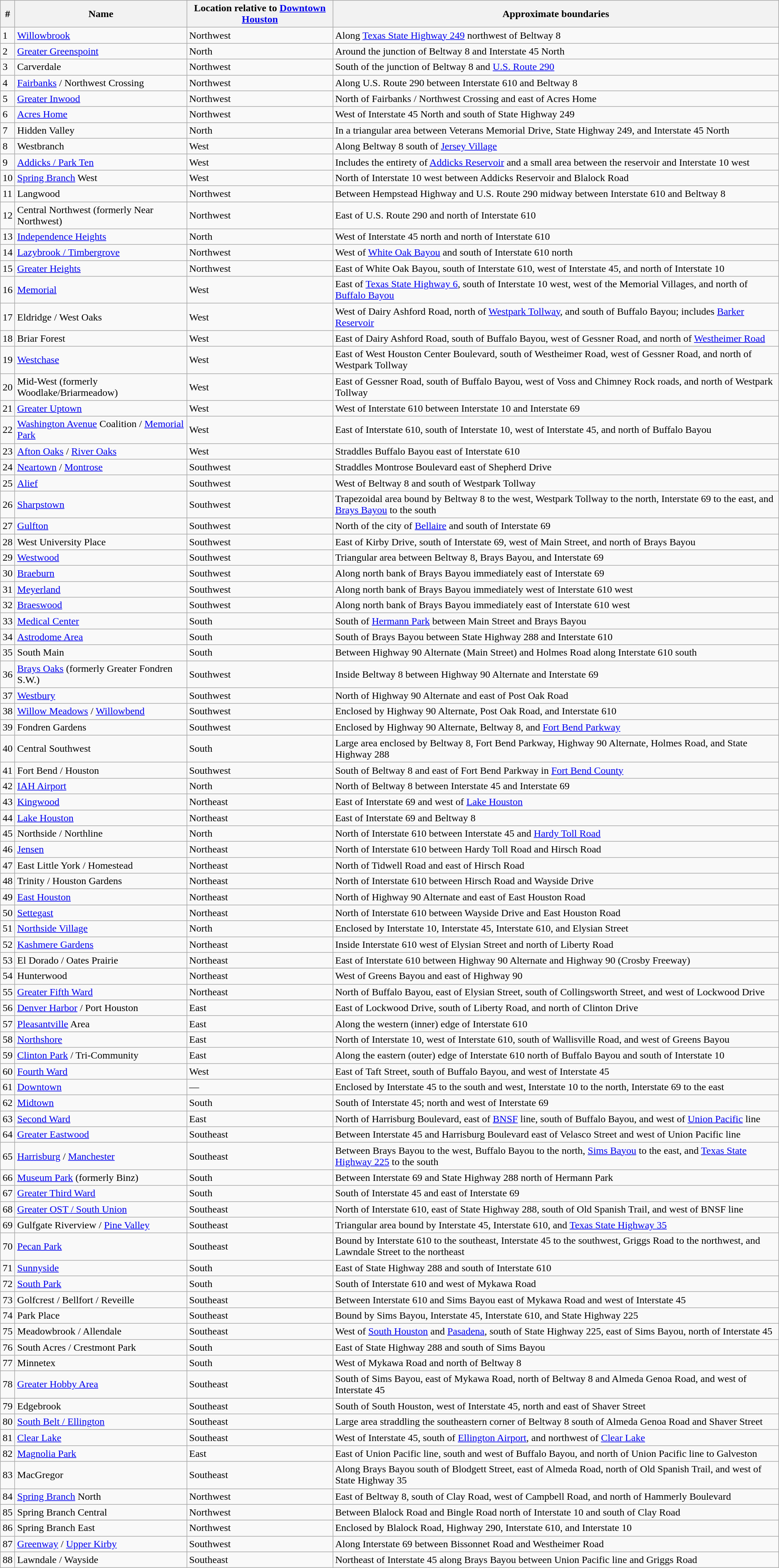<table class="wikitable">
<tr>
<th>#</th>
<th>Name</th>
<th>Location relative to <a href='#'>Downtown Houston</a></th>
<th>Approximate boundaries</th>
</tr>
<tr>
<td>1</td>
<td><a href='#'>Willowbrook</a></td>
<td>Northwest</td>
<td>Along <a href='#'>Texas State Highway 249</a> northwest of Beltway 8</td>
</tr>
<tr>
<td>2</td>
<td><a href='#'>Greater Greenspoint</a></td>
<td>North</td>
<td>Around the junction of Beltway 8 and Interstate 45 North</td>
</tr>
<tr>
<td>3</td>
<td>Carverdale</td>
<td>Northwest</td>
<td>South of the junction of Beltway 8 and <a href='#'>U.S. Route 290</a></td>
</tr>
<tr>
<td>4</td>
<td><a href='#'>Fairbanks</a> / Northwest Crossing</td>
<td>Northwest</td>
<td>Along U.S. Route 290 between Interstate 610 and Beltway 8</td>
</tr>
<tr>
<td>5</td>
<td><a href='#'>Greater Inwood</a></td>
<td>Northwest</td>
<td>North of Fairbanks / Northwest Crossing and east of Acres Home</td>
</tr>
<tr>
<td>6</td>
<td><a href='#'>Acres Home</a></td>
<td>Northwest</td>
<td>West of Interstate 45 North and south of State Highway 249</td>
</tr>
<tr>
<td>7</td>
<td>Hidden Valley</td>
<td>North</td>
<td>In a triangular area between Veterans Memorial Drive, State Highway 249, and Interstate 45 North</td>
</tr>
<tr>
<td>8</td>
<td>Westbranch</td>
<td>West</td>
<td>Along Beltway 8 south of <a href='#'>Jersey Village</a></td>
</tr>
<tr>
<td>9</td>
<td><a href='#'>Addicks / Park Ten</a></td>
<td>West</td>
<td>Includes the entirety of <a href='#'>Addicks Reservoir</a> and a small area between the reservoir and Interstate 10 west</td>
</tr>
<tr>
<td>10</td>
<td><a href='#'>Spring Branch</a> West</td>
<td>West</td>
<td>North of Interstate 10 west between Addicks Reservoir and Blalock Road</td>
</tr>
<tr>
<td>11</td>
<td>Langwood</td>
<td>Northwest</td>
<td>Between Hempstead Highway and U.S. Route 290 midway between Interstate 610 and Beltway 8</td>
</tr>
<tr>
<td>12</td>
<td>Central Northwest (formerly Near Northwest)</td>
<td>Northwest</td>
<td>East of U.S. Route 290 and north of Interstate 610</td>
</tr>
<tr>
<td>13</td>
<td><a href='#'>Independence Heights</a></td>
<td>North</td>
<td>West of Interstate 45 north and north of Interstate 610</td>
</tr>
<tr>
<td>14</td>
<td><a href='#'>Lazybrook / Timbergrove</a></td>
<td>Northwest</td>
<td>West of <a href='#'>White Oak Bayou</a> and south of Interstate 610 north</td>
</tr>
<tr>
<td>15</td>
<td><a href='#'>Greater Heights</a></td>
<td>Northwest</td>
<td>East of White Oak Bayou, south of Interstate 610, west of Interstate 45, and north of Interstate 10</td>
</tr>
<tr>
<td>16</td>
<td><a href='#'>Memorial</a></td>
<td>West</td>
<td>East of <a href='#'>Texas State Highway 6</a>, south of Interstate 10 west, west of the Memorial Villages, and north of <a href='#'>Buffalo Bayou</a></td>
</tr>
<tr>
<td>17</td>
<td>Eldridge / West Oaks</td>
<td>West</td>
<td>West of Dairy Ashford Road, north of <a href='#'>Westpark Tollway</a>, and south of Buffalo Bayou; includes <a href='#'>Barker Reservoir</a></td>
</tr>
<tr>
<td>18</td>
<td>Briar Forest</td>
<td>West</td>
<td>East of Dairy Ashford Road, south of Buffalo Bayou, west of Gessner Road, and north of <a href='#'>Westheimer Road</a></td>
</tr>
<tr>
<td>19</td>
<td><a href='#'>Westchase</a></td>
<td>West</td>
<td>East of West Houston Center Boulevard, south of Westheimer Road, west of Gessner Road, and north of Westpark Tollway</td>
</tr>
<tr>
<td>20</td>
<td>Mid-West (formerly Woodlake/Briarmeadow)</td>
<td>West</td>
<td>East of Gessner Road, south of Buffalo Bayou, west of Voss and Chimney Rock roads, and north of Westpark Tollway</td>
</tr>
<tr>
<td>21</td>
<td><a href='#'>Greater Uptown</a></td>
<td>West</td>
<td>West of Interstate 610 between Interstate 10 and Interstate 69</td>
</tr>
<tr>
<td>22</td>
<td><a href='#'>Washington Avenue</a> Coalition / <a href='#'>Memorial Park</a></td>
<td>West</td>
<td>East of Interstate 610, south of Interstate 10, west of Interstate 45, and north of Buffalo Bayou</td>
</tr>
<tr>
<td>23</td>
<td><a href='#'>Afton Oaks</a> / <a href='#'>River Oaks</a></td>
<td>West</td>
<td>Straddles Buffalo Bayou east of Interstate 610</td>
</tr>
<tr>
<td>24</td>
<td><a href='#'>Neartown</a> / <a href='#'>Montrose</a></td>
<td>Southwest</td>
<td>Straddles Montrose Boulevard east of Shepherd Drive</td>
</tr>
<tr>
<td>25</td>
<td><a href='#'>Alief</a></td>
<td>Southwest</td>
<td>West of Beltway 8 and south of Westpark Tollway</td>
</tr>
<tr>
<td>26</td>
<td><a href='#'>Sharpstown</a></td>
<td>Southwest</td>
<td>Trapezoidal area bound by Beltway 8 to the west, Westpark Tollway to the north, Interstate 69 to the east, and <a href='#'>Brays Bayou</a> to the south</td>
</tr>
<tr>
<td>27</td>
<td><a href='#'>Gulfton</a></td>
<td>Southwest</td>
<td>North of the city of <a href='#'>Bellaire</a> and south of Interstate 69</td>
</tr>
<tr>
<td>28</td>
<td>West University Place</td>
<td>Southwest</td>
<td>East of Kirby Drive, south of Interstate 69, west of Main Street, and north of Brays Bayou</td>
</tr>
<tr>
<td>29</td>
<td><a href='#'>Westwood</a></td>
<td>Southwest</td>
<td>Triangular area between Beltway 8, Brays Bayou, and Interstate 69</td>
</tr>
<tr>
<td>30</td>
<td><a href='#'>Braeburn</a></td>
<td>Southwest</td>
<td>Along north bank of Brays Bayou immediately east of Interstate 69</td>
</tr>
<tr>
<td>31</td>
<td><a href='#'>Meyerland</a></td>
<td>Southwest</td>
<td>Along north bank of Brays Bayou immediately west of Interstate 610 west</td>
</tr>
<tr>
<td>32</td>
<td><a href='#'>Braeswood</a></td>
<td>Southwest</td>
<td>Along north bank of Brays Bayou immediately east of Interstate 610 west</td>
</tr>
<tr>
<td>33</td>
<td><a href='#'>Medical Center</a></td>
<td>South</td>
<td>South of <a href='#'>Hermann Park</a> between Main Street and Brays Bayou</td>
</tr>
<tr>
<td>34</td>
<td><a href='#'>Astrodome Area</a></td>
<td>South</td>
<td>South of Brays Bayou between State Highway 288 and Interstate 610</td>
</tr>
<tr>
<td>35</td>
<td>South Main</td>
<td>South</td>
<td>Between Highway 90 Alternate (Main Street) and Holmes Road along Interstate 610 south</td>
</tr>
<tr>
<td>36</td>
<td><a href='#'>Brays Oaks</a> (formerly Greater Fondren S.W.)</td>
<td>Southwest</td>
<td>Inside Beltway 8 between Highway 90 Alternate and Interstate 69</td>
</tr>
<tr>
<td>37</td>
<td><a href='#'>Westbury</a></td>
<td>Southwest</td>
<td>North of Highway 90 Alternate and east of Post Oak Road</td>
</tr>
<tr>
<td>38</td>
<td><a href='#'>Willow Meadows</a> / <a href='#'>Willowbend</a></td>
<td>Southwest</td>
<td>Enclosed by Highway 90 Alternate, Post Oak Road, and Interstate 610</td>
</tr>
<tr>
<td>39</td>
<td>Fondren Gardens</td>
<td>Southwest</td>
<td>Enclosed by Highway 90 Alternate, Beltway 8, and <a href='#'>Fort Bend Parkway</a></td>
</tr>
<tr>
<td>40</td>
<td>Central Southwest</td>
<td>South</td>
<td>Large area enclosed by Beltway 8, Fort Bend Parkway, Highway 90 Alternate, Holmes Road, and State Highway 288</td>
</tr>
<tr>
<td>41</td>
<td>Fort Bend / Houston</td>
<td>Southwest</td>
<td>South of Beltway 8 and east of Fort Bend Parkway in <a href='#'>Fort Bend County</a></td>
</tr>
<tr>
<td>42</td>
<td><a href='#'>IAH Airport</a></td>
<td>North</td>
<td>North of Beltway 8 between Interstate 45 and Interstate 69</td>
</tr>
<tr>
<td>43</td>
<td><a href='#'>Kingwood</a></td>
<td>Northeast</td>
<td>East of Interstate 69 and west of <a href='#'>Lake Houston</a></td>
</tr>
<tr>
<td>44</td>
<td><a href='#'>Lake Houston</a></td>
<td>Northeast</td>
<td>East of Interstate 69 and Beltway 8</td>
</tr>
<tr>
<td>45</td>
<td>Northside / Northline</td>
<td>North</td>
<td>North of Interstate 610 between Interstate 45 and <a href='#'>Hardy Toll Road</a></td>
</tr>
<tr>
<td>46</td>
<td><a href='#'>Jensen</a></td>
<td>Northeast</td>
<td>North of Interstate 610 between Hardy Toll Road and Hirsch Road</td>
</tr>
<tr>
<td>47</td>
<td>East Little York / Homestead</td>
<td>Northeast</td>
<td>North of Tidwell Road and east of Hirsch Road</td>
</tr>
<tr>
<td>48</td>
<td>Trinity / Houston Gardens</td>
<td>Northeast</td>
<td>North of Interstate 610 between Hirsch Road and Wayside Drive</td>
</tr>
<tr>
<td>49</td>
<td><a href='#'>East Houston</a></td>
<td>Northeast</td>
<td>North of Highway 90 Alternate and east of East Houston Road</td>
</tr>
<tr>
<td>50</td>
<td><a href='#'>Settegast</a></td>
<td>Northeast</td>
<td>North of Interstate 610 between Wayside Drive and East Houston Road</td>
</tr>
<tr>
<td>51</td>
<td><a href='#'>Northside Village</a></td>
<td>North</td>
<td>Enclosed by Interstate 10, Interstate 45, Interstate 610, and Elysian Street</td>
</tr>
<tr>
<td>52</td>
<td><a href='#'>Kashmere Gardens</a></td>
<td>Northeast</td>
<td>Inside Interstate 610 west of Elysian Street and north of Liberty Road</td>
</tr>
<tr>
<td>53</td>
<td>El Dorado / Oates Prairie</td>
<td>Northeast</td>
<td>East of Interstate 610 between Highway 90 Alternate and Highway 90 (Crosby Freeway)</td>
</tr>
<tr>
<td>54</td>
<td>Hunterwood</td>
<td>Northeast</td>
<td>West of Greens Bayou and east of Highway 90</td>
</tr>
<tr>
<td>55</td>
<td><a href='#'>Greater Fifth Ward</a></td>
<td>Northeast</td>
<td>North of Buffalo Bayou, east of Elysian Street, south of Collingsworth Street, and west of Lockwood Drive</td>
</tr>
<tr>
<td>56</td>
<td><a href='#'>Denver Harbor</a> / Port Houston</td>
<td>East</td>
<td>East of Lockwood Drive, south of Liberty Road, and north of Clinton Drive</td>
</tr>
<tr>
<td>57</td>
<td><a href='#'>Pleasantville</a> Area</td>
<td>East</td>
<td>Along the western (inner) edge of Interstate 610</td>
</tr>
<tr>
<td>58</td>
<td><a href='#'>Northshore</a></td>
<td>East</td>
<td>North of Interstate 10, west of Interstate 610, south of Wallisville Road, and west of Greens Bayou</td>
</tr>
<tr>
<td>59</td>
<td><a href='#'>Clinton Park</a> / Tri-Community</td>
<td>East</td>
<td>Along the eastern (outer) edge of Interstate 610 north of Buffalo Bayou and south of Interstate 10</td>
</tr>
<tr>
<td>60</td>
<td><a href='#'>Fourth Ward</a></td>
<td>West</td>
<td>East of Taft Street, south of Buffalo Bayou, and west of Interstate 45</td>
</tr>
<tr>
<td>61</td>
<td><a href='#'>Downtown</a></td>
<td>—</td>
<td>Enclosed by Interstate 45 to the south and west, Interstate 10 to the north, Interstate 69 to the east</td>
</tr>
<tr>
<td>62</td>
<td><a href='#'>Midtown</a></td>
<td>South</td>
<td>South of Interstate 45; north and west of Interstate 69</td>
</tr>
<tr>
<td>63</td>
<td><a href='#'>Second Ward</a></td>
<td>East</td>
<td>North of Harrisburg Boulevard, east of <a href='#'>BNSF</a> line, south of Buffalo Bayou, and west of <a href='#'>Union Pacific</a> line</td>
</tr>
<tr>
<td>64</td>
<td><a href='#'>Greater Eastwood</a></td>
<td>Southeast</td>
<td>Between Interstate 45 and Harrisburg Boulevard east of Velasco Street and west of Union Pacific line</td>
</tr>
<tr>
<td>65</td>
<td><a href='#'>Harrisburg</a> / <a href='#'>Manchester</a></td>
<td>Southeast</td>
<td>Between Brays Bayou to the west, Buffalo Bayou to the north, <a href='#'>Sims Bayou</a> to the east, and <a href='#'>Texas State Highway 225</a> to the south</td>
</tr>
<tr>
<td>66</td>
<td><a href='#'>Museum Park</a> (formerly Binz)</td>
<td>South</td>
<td>Between Interstate 69 and State Highway 288 north of Hermann Park</td>
</tr>
<tr>
<td>67</td>
<td><a href='#'>Greater Third Ward</a></td>
<td>South</td>
<td>South of Interstate 45 and east of Interstate 69</td>
</tr>
<tr>
<td>68</td>
<td><a href='#'>Greater OST / South Union</a></td>
<td>Southeast</td>
<td>North of Interstate 610, east of State Highway 288, south of Old Spanish Trail, and west of BNSF line</td>
</tr>
<tr>
<td>69</td>
<td>Gulfgate Riverview / <a href='#'>Pine Valley</a></td>
<td>Southeast</td>
<td>Triangular area bound by Interstate 45, Interstate 610, and <a href='#'>Texas State Highway 35</a></td>
</tr>
<tr>
<td>70</td>
<td><a href='#'>Pecan Park</a></td>
<td>Southeast</td>
<td>Bound by Interstate 610 to the southeast, Interstate 45 to the southwest, Griggs Road to the northwest, and Lawndale Street to the northeast</td>
</tr>
<tr>
<td>71</td>
<td><a href='#'>Sunnyside</a></td>
<td>South</td>
<td>East of State Highway 288 and south of Interstate 610</td>
</tr>
<tr>
<td>72</td>
<td><a href='#'>South Park</a></td>
<td>South</td>
<td>South of Interstate 610 and west of Mykawa Road</td>
</tr>
<tr>
<td>73</td>
<td>Golfcrest / Bellfort / Reveille</td>
<td>Southeast</td>
<td>Between Interstate 610 and Sims Bayou east of Mykawa Road and west of Interstate 45</td>
</tr>
<tr>
<td>74</td>
<td>Park Place</td>
<td>Southeast</td>
<td>Bound by Sims Bayou, Interstate 45, Interstate 610, and State Highway 225</td>
</tr>
<tr>
<td>75</td>
<td>Meadowbrook / Allendale</td>
<td>Southeast</td>
<td>West of <a href='#'>South Houston</a> and <a href='#'>Pasadena</a>, south of State Highway 225, east of Sims Bayou, north of Interstate 45</td>
</tr>
<tr>
<td>76</td>
<td>South Acres / Crestmont Park</td>
<td>South</td>
<td>East of State Highway 288 and south of Sims Bayou</td>
</tr>
<tr>
<td>77</td>
<td>Minnetex</td>
<td>South</td>
<td>West of Mykawa Road and north of Beltway 8</td>
</tr>
<tr>
<td>78</td>
<td><a href='#'>Greater Hobby Area</a></td>
<td>Southeast</td>
<td>South of Sims Bayou, east of Mykawa Road, north of Beltway 8 and Almeda Genoa Road, and west of Interstate 45</td>
</tr>
<tr>
<td>79</td>
<td>Edgebrook</td>
<td>Southeast</td>
<td>South of South Houston, west of Interstate 45, north and east of Shaver Street</td>
</tr>
<tr>
<td>80</td>
<td><a href='#'>South Belt / Ellington</a></td>
<td>Southeast</td>
<td>Large area straddling the southeastern corner of Beltway 8 south of Almeda Genoa Road and Shaver Street</td>
</tr>
<tr>
<td>81</td>
<td><a href='#'>Clear Lake</a></td>
<td>Southeast</td>
<td>West of Interstate 45, south of <a href='#'>Ellington Airport</a>, and northwest of <a href='#'>Clear Lake</a></td>
</tr>
<tr>
<td>82</td>
<td><a href='#'>Magnolia Park</a></td>
<td>East</td>
<td>East of Union Pacific line, south and west of Buffalo Bayou, and north of Union Pacific line to Galveston</td>
</tr>
<tr>
<td>83</td>
<td>MacGregor</td>
<td>Southeast</td>
<td>Along Brays Bayou south of Blodgett Street, east of Almeda Road, north of Old Spanish Trail, and west of State Highway 35</td>
</tr>
<tr>
<td>84</td>
<td><a href='#'>Spring Branch</a> North</td>
<td>Northwest</td>
<td>East of Beltway 8, south of Clay Road, west of Campbell Road, and north of Hammerly Boulevard</td>
</tr>
<tr>
<td>85</td>
<td>Spring Branch Central</td>
<td>Northwest</td>
<td>Between Blalock Road and Bingle Road north of Interstate 10 and south of Clay Road</td>
</tr>
<tr>
<td>86</td>
<td>Spring Branch East</td>
<td>Northwest</td>
<td>Enclosed by Blalock Road, Highway 290, Interstate 610, and Interstate 10</td>
</tr>
<tr>
<td>87</td>
<td><a href='#'>Greenway</a> / <a href='#'>Upper Kirby</a></td>
<td>Southwest</td>
<td>Along Interstate 69 between Bissonnet Road and Westheimer Road</td>
</tr>
<tr>
<td>88</td>
<td>Lawndale / Wayside</td>
<td>Southeast</td>
<td>Northeast of Interstate 45 along Brays Bayou between Union Pacific line and Griggs Road</td>
</tr>
</table>
